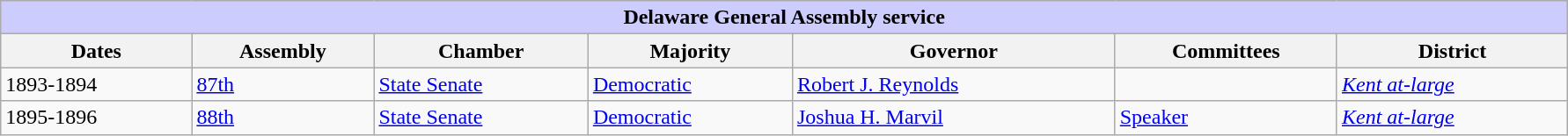<table class=wikitable style="width: 94%" style="text-align: center;" align="center">
<tr bgcolor=#cccccc>
<th colspan=7 style="background: #ccccff;">Delaware General Assembly service</th>
</tr>
<tr>
<th><strong>Dates</strong></th>
<th><strong>Assembly</strong></th>
<th><strong>Chamber</strong></th>
<th><strong>Majority</strong></th>
<th><strong>Governor</strong></th>
<th><strong>Committees</strong></th>
<th><strong>District</strong></th>
</tr>
<tr>
<td>1893-1894</td>
<td><a href='#'>87th</a></td>
<td><a href='#'>State Senate</a></td>
<td><a href='#'>Democratic</a></td>
<td><a href='#'>Robert J. Reynolds</a></td>
<td></td>
<td><a href='#'><em>Kent at-large</em></a></td>
</tr>
<tr>
<td>1895-1896</td>
<td><a href='#'>88th</a></td>
<td><a href='#'>State Senate</a></td>
<td><a href='#'>Democratic</a></td>
<td><a href='#'>Joshua H. Marvil</a></td>
<td><a href='#'>Speaker</a></td>
<td><a href='#'><em>Kent at-large</em></a></td>
</tr>
</table>
